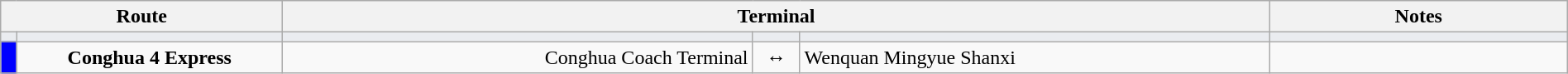<table class="wikitable sortable" style="width:100%; text-align:center;">
<tr>
<th colspan="2" width="18%">Route</th>
<th colspan="3">Terminal</th>
<th width="19%">Notes</th>
</tr>
<tr style="background:#EAECF0" height=0>
<td width="1%"></td>
<td></td>
<td width="30%"></td>
<td></td>
<td width="30%"></td>
<td></td>
</tr>
<tr>
<td style="background:blue"></td>
<td><strong>Conghua 4 Express</strong></td>
<td align=right>Conghua Coach Terminal</td>
<td>↔</td>
<td align=left>Wenquan Mingyue Shanxi</td>
<td></td>
</tr>
</table>
